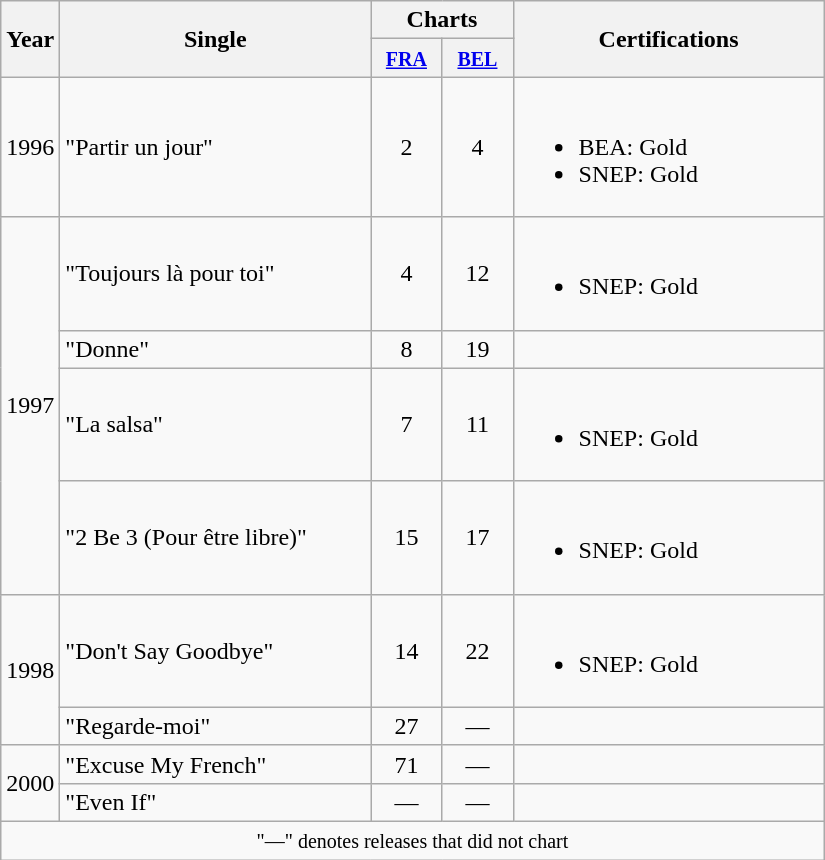<table class="wikitable">
<tr>
<th rowspan="2">Year</th>
<th width="200" rowspan="2">Single</th>
<th colspan="2">Charts</th>
<th width="200" rowspan="2">Certifications</th>
</tr>
<tr>
<th width="40"><small><a href='#'>FRA</a><br></small></th>
<th width="40"><small><a href='#'>BEL</a><br></small></th>
</tr>
<tr>
<td>1996</td>
<td>"Partir un jour"</td>
<td align="center">2</td>
<td align="center">4</td>
<td><br><ul><li>BEA: Gold</li><li>SNEP: Gold</li></ul></td>
</tr>
<tr>
<td rowspan="4">1997</td>
<td>"Toujours là pour toi"</td>
<td align="center">4</td>
<td align="center">12</td>
<td><br><ul><li>SNEP: Gold</li></ul></td>
</tr>
<tr>
<td>"Donne"</td>
<td align="center">8</td>
<td align="center">19</td>
<td></td>
</tr>
<tr>
<td>"La salsa"</td>
<td align="center">7</td>
<td align="center">11</td>
<td><br><ul><li>SNEP: Gold</li></ul></td>
</tr>
<tr>
<td>"2 Be 3 (Pour être libre)"</td>
<td align="center">15</td>
<td align="center">17</td>
<td><br><ul><li>SNEP: Gold</li></ul></td>
</tr>
<tr>
<td rowspan="2">1998</td>
<td>"Don't Say Goodbye"</td>
<td align="center">14</td>
<td align="center">22</td>
<td><br><ul><li>SNEP: Gold</li></ul></td>
</tr>
<tr>
<td>"Regarde-moi"</td>
<td align="center">27</td>
<td align="center">—</td>
<td></td>
</tr>
<tr>
<td rowspan="2">2000</td>
<td>"Excuse My French"</td>
<td align="center">71</td>
<td align="center">—</td>
<td></td>
</tr>
<tr>
<td>"Even If"</td>
<td align="center">—</td>
<td align="center">—</td>
<td></td>
</tr>
<tr>
<td colspan="6" style="text-align:center"><small>"—" denotes releases that did not chart</small></td>
</tr>
</table>
